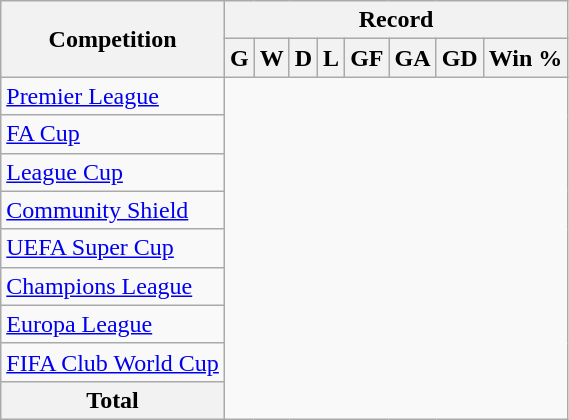<table class="wikitable" style="text-align: center">
<tr>
<th rowspan="2">Competition</th>
<th colspan="9">Record</th>
</tr>
<tr>
<th>G</th>
<th>W</th>
<th>D</th>
<th>L</th>
<th>GF</th>
<th>GA</th>
<th>GD</th>
<th>Win %</th>
</tr>
<tr>
<td style="text-align: left"><a href='#'>Premier League</a><br></td>
</tr>
<tr>
<td style="text-align: left"><a href='#'>FA Cup</a><br></td>
</tr>
<tr>
<td style="text-align: left"><a href='#'>League Cup</a><br></td>
</tr>
<tr>
<td style="text-align: left"><a href='#'>Community Shield</a><br></td>
</tr>
<tr>
<td style="text-align: left"><a href='#'>UEFA Super Cup</a><br></td>
</tr>
<tr>
<td style="text-align: left"><a href='#'>Champions League</a><br></td>
</tr>
<tr>
<td style="text-align: left"><a href='#'>Europa League</a><br></td>
</tr>
<tr>
<td style="text-align: left"><a href='#'>FIFA Club World Cup</a><br></td>
</tr>
<tr>
<th>Total<br></th>
</tr>
</table>
